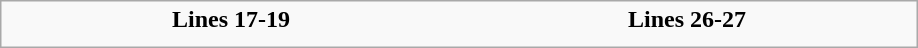<table style="border:1px solid darkgrey;background:#f9f9f9">
<tr style="text-align:center;">
<td width=300><strong>Lines 17-19</strong></td>
<td width=300><strong>Lines 26-27</strong></td>
</tr>
<tr style="text-align:center;">
<td></td>
<td></td>
</tr>
<tr>
</tr>
</table>
